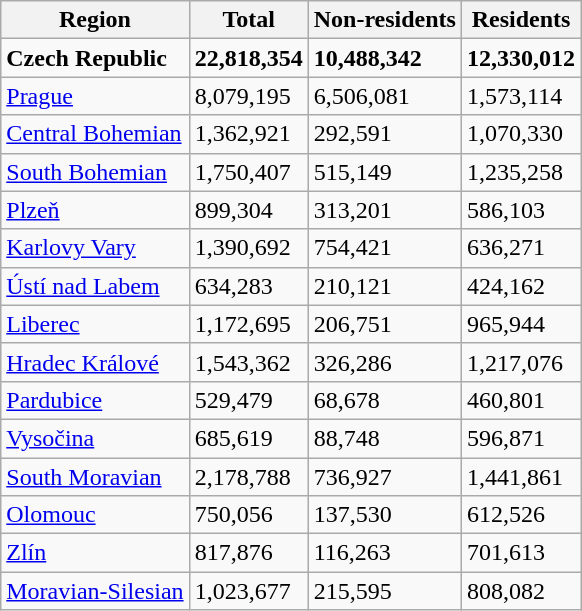<table class="wikitable sortable">
<tr>
<th>Region</th>
<th>Total</th>
<th>Non-residents</th>
<th>Residents</th>
</tr>
<tr>
<td><strong>Czech Republic</strong></td>
<td><strong>22,818,354</strong></td>
<td><strong>10,488,342</strong></td>
<td><strong>12,330,012</strong></td>
</tr>
<tr>
<td><a href='#'>Prague</a></td>
<td>8,079,195</td>
<td>6,506,081</td>
<td>1,573,114</td>
</tr>
<tr>
<td><a href='#'>Central Bohemian</a></td>
<td>1,362,921</td>
<td>292,591</td>
<td>1,070,330</td>
</tr>
<tr>
<td><a href='#'>South Bohemian</a></td>
<td>1,750,407</td>
<td>515,149</td>
<td>1,235,258</td>
</tr>
<tr>
<td><a href='#'>Plzeň</a></td>
<td>899,304</td>
<td>313,201</td>
<td>586,103</td>
</tr>
<tr>
<td><a href='#'>Karlovy Vary</a></td>
<td>1,390,692</td>
<td>754,421</td>
<td>636,271</td>
</tr>
<tr>
<td><a href='#'>Ústí nad Labem</a></td>
<td>634,283</td>
<td>210,121</td>
<td>424,162</td>
</tr>
<tr>
<td><a href='#'>Liberec</a></td>
<td>1,172,695</td>
<td>206,751</td>
<td>965,944</td>
</tr>
<tr>
<td><a href='#'>Hradec Králové</a></td>
<td>1,543,362</td>
<td>326,286</td>
<td>1,217,076</td>
</tr>
<tr>
<td><a href='#'>Pardubice</a></td>
<td>529,479</td>
<td>68,678</td>
<td>460,801</td>
</tr>
<tr>
<td><a href='#'>Vysočina</a></td>
<td>685,619</td>
<td>88,748</td>
<td>596,871</td>
</tr>
<tr>
<td><a href='#'>South Moravian</a></td>
<td>2,178,788</td>
<td>736,927</td>
<td>1,441,861</td>
</tr>
<tr>
<td><a href='#'>Olomouc</a></td>
<td>750,056</td>
<td>137,530</td>
<td>612,526</td>
</tr>
<tr>
<td><a href='#'>Zlín</a></td>
<td>817,876</td>
<td>116,263</td>
<td>701,613</td>
</tr>
<tr>
<td><a href='#'>Moravian-Silesian</a></td>
<td>1,023,677</td>
<td>215,595</td>
<td>808,082</td>
</tr>
</table>
